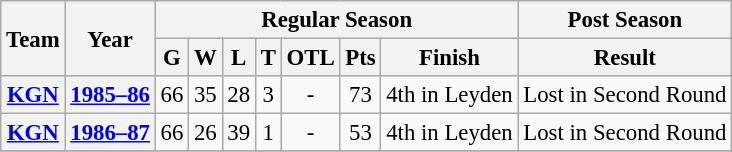<table class="wikitable" style="font-size: 95%; text-align:center;">
<tr>
<th rowspan="2">Team</th>
<th rowspan="2">Year</th>
<th colspan="7">Regular Season</th>
<th colspan="1">Post Season</th>
</tr>
<tr>
<th>G</th>
<th>W</th>
<th>L</th>
<th>T</th>
<th>OTL</th>
<th>Pts</th>
<th>Finish</th>
<th>Result</th>
</tr>
<tr>
<th><a href='#'>KGN</a></th>
<th><a href='#'>1985–86</a></th>
<td>66</td>
<td>35</td>
<td>28</td>
<td>3</td>
<td>-</td>
<td>73</td>
<td>4th in Leyden</td>
<td>Lost in Second Round</td>
</tr>
<tr>
<th><a href='#'>KGN</a></th>
<th><a href='#'>1986–87</a></th>
<td>66</td>
<td>26</td>
<td>39</td>
<td>1</td>
<td>-</td>
<td>53</td>
<td>4th in Leyden</td>
<td>Lost in Second Round</td>
</tr>
<tr>
</tr>
</table>
